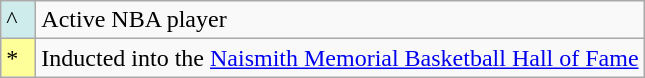<table class="wikitable">
<tr>
<td style="background:#CFECEC; width:1em">^</td>
<td>Active NBA player</td>
</tr>
<tr>
<td style="background:#FFFF99; width:1em">*</td>
<td>Inducted into the <a href='#'>Naismith Memorial Basketball Hall of Fame</a></td>
</tr>
</table>
